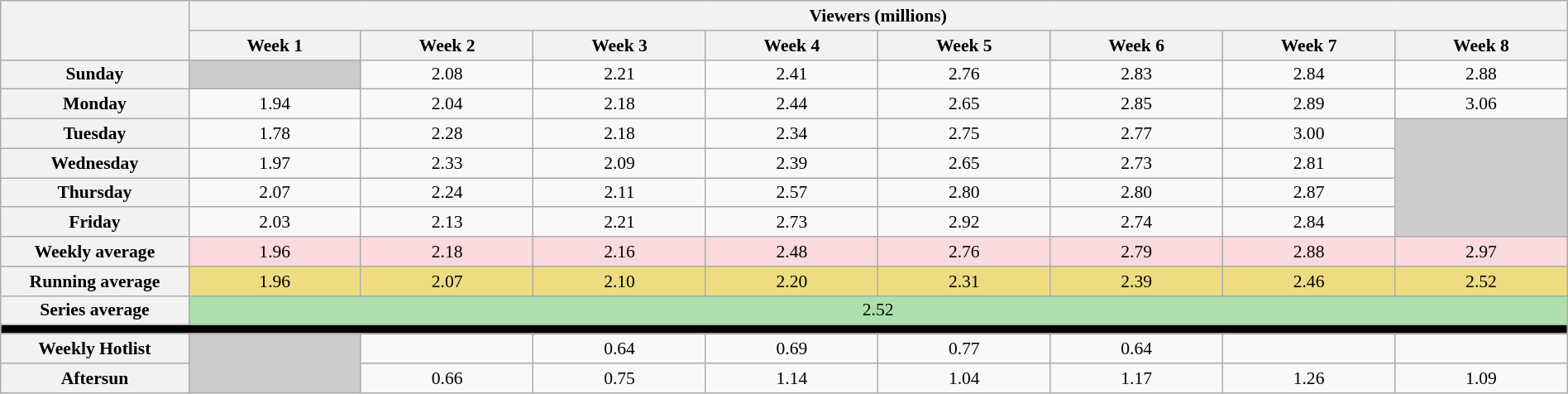<table class="wikitable" style="font-size:90%; text-align:center; width: 100%; margin-left: auto; margin-right: auto;">
<tr>
<th scope="col" rowspan="2" style="width:12%;"></th>
<th scope=col colspan=13>Viewers (millions)</th>
</tr>
<tr>
<th>Week 1</th>
<th>Week 2</th>
<th>Week 3</th>
<th>Week 4</th>
<th>Week 5</th>
<th>Week 6</th>
<th>Week 7</th>
<th>Week 8</th>
</tr>
<tr>
<th>Sunday</th>
<td style="background:#ccc;"></td>
<td>2.08</td>
<td>2.21</td>
<td>2.41</td>
<td>2.76</td>
<td>2.83</td>
<td>2.84</td>
<td>2.88</td>
</tr>
<tr>
<th>Monday</th>
<td>1.94</td>
<td>2.04</td>
<td>2.18</td>
<td>2.44</td>
<td>2.65</td>
<td>2.85</td>
<td>2.89</td>
<td>3.06</td>
</tr>
<tr>
<th>Tuesday</th>
<td>1.78</td>
<td>2.28</td>
<td>2.18</td>
<td>2.34</td>
<td>2.75</td>
<td>2.77</td>
<td>3.00</td>
<td style="background:#ccc;" rowspan="4"></td>
</tr>
<tr>
<th>Wednesday</th>
<td>1.97</td>
<td>2.33</td>
<td>2.09</td>
<td>2.39</td>
<td>2.65</td>
<td>2.73</td>
<td>2.81</td>
</tr>
<tr>
<th>Thursday</th>
<td>2.07</td>
<td>2.24</td>
<td>2.11</td>
<td>2.57</td>
<td>2.80</td>
<td>2.80</td>
<td>2.87</td>
</tr>
<tr>
<th>Friday</th>
<td>2.03</td>
<td>2.13</td>
<td>2.21</td>
<td>2.73</td>
<td>2.92</td>
<td>2.74</td>
<td>2.84</td>
</tr>
<tr>
<th>Weekly average</th>
<td style="background:#FADADD;">1.96</td>
<td style="background:#FADADD;">2.18</td>
<td style="background:#FADADD;">2.16</td>
<td style="background:#FADADD;">2.48</td>
<td style="background:#FADADD;">2.76</td>
<td style="background:#FADADD;">2.79</td>
<td style="background:#FADADD;">2.88</td>
<td style="background:#FADADD;">2.97</td>
</tr>
<tr>
<th>Running average</th>
<td style="background:#EEDC82;">1.96</td>
<td style="background:#EEDC82;">2.07</td>
<td style="background:#EEDC82;">2.10</td>
<td style="background:#EEDC82;">2.20</td>
<td style="background:#EEDC82;">2.31</td>
<td style="background:#EEDC82;">2.39</td>
<td style="background:#EEDC82;">2.46</td>
<td style="background:#EEDC82;">2.52</td>
</tr>
<tr>
<th>Series average</th>
<td colspan="8" style="background:#ADDFAD;">2.52</td>
</tr>
<tr>
<th style="background:#000" colspan="9"></th>
</tr>
<tr>
<th>Weekly Hotlist</th>
<td style="background:#ccc;" rowspan="2"></td>
<td></td>
<td>0.64</td>
<td>0.69</td>
<td>0.77</td>
<td>0.64</td>
<td></td>
<td></td>
</tr>
<tr>
<th>Aftersun</th>
<td>0.66</td>
<td>0.75</td>
<td>1.14</td>
<td>1.04</td>
<td>1.17</td>
<td>1.26</td>
<td>1.09</td>
</tr>
</table>
